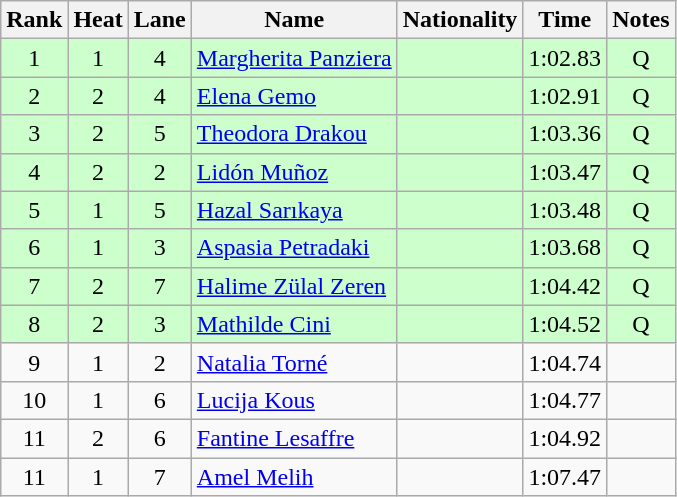<table class="wikitable sortable" style="text-align:center">
<tr>
<th>Rank</th>
<th>Heat</th>
<th>Lane</th>
<th>Name</th>
<th>Nationality</th>
<th>Time</th>
<th>Notes</th>
</tr>
<tr bgcolor=ccffcc>
<td>1</td>
<td>1</td>
<td>4</td>
<td align="left"><a href='#'>Margherita Panziera</a></td>
<td align="left"></td>
<td>1:02.83</td>
<td>Q</td>
</tr>
<tr bgcolor="ccffcc">
<td>2</td>
<td>2</td>
<td>4</td>
<td align="left"><a href='#'>Elena Gemo</a></td>
<td align="left"></td>
<td>1:02.91</td>
<td>Q</td>
</tr>
<tr bgcolor="ccffcc">
<td>3</td>
<td>2</td>
<td>5</td>
<td align="left"><a href='#'>Theodora Drakou</a></td>
<td align="left"></td>
<td>1:03.36</td>
<td>Q</td>
</tr>
<tr bgcolor="ccffcc">
<td>4</td>
<td>2</td>
<td>2</td>
<td align="left"><a href='#'>Lidón Muñoz</a></td>
<td align="left"></td>
<td>1:03.47</td>
<td>Q</td>
</tr>
<tr bgcolor="ccffcc">
<td>5</td>
<td>1</td>
<td>5</td>
<td align="left"><a href='#'>Hazal Sarıkaya</a></td>
<td align="left"></td>
<td>1:03.48</td>
<td>Q</td>
</tr>
<tr bgcolor="ccffcc">
<td>6</td>
<td>1</td>
<td>3</td>
<td align="left"><a href='#'>Aspasia Petradaki</a></td>
<td align="left"></td>
<td>1:03.68</td>
<td>Q</td>
</tr>
<tr bgcolor="ccffcc">
<td>7</td>
<td>2</td>
<td>7</td>
<td align="left"><a href='#'>Halime Zülal Zeren</a></td>
<td align="left"></td>
<td>1:04.42</td>
<td>Q</td>
</tr>
<tr bgcolor="ccffcc">
<td>8</td>
<td>2</td>
<td>3</td>
<td align="left"><a href='#'>Mathilde Cini</a></td>
<td align="left"></td>
<td>1:04.52</td>
<td>Q</td>
</tr>
<tr>
<td>9</td>
<td>1</td>
<td>2</td>
<td align="left"><a href='#'>Natalia Torné</a></td>
<td align="left"></td>
<td>1:04.74</td>
<td></td>
</tr>
<tr>
<td>10</td>
<td>1</td>
<td>6</td>
<td align="left"><a href='#'>Lucija Kous</a></td>
<td align="left"></td>
<td>1:04.77</td>
<td></td>
</tr>
<tr>
<td>11</td>
<td>2</td>
<td>6</td>
<td align="left"><a href='#'>Fantine Lesaffre</a></td>
<td align="left"></td>
<td>1:04.92</td>
<td></td>
</tr>
<tr>
<td>11</td>
<td>1</td>
<td>7</td>
<td align="left"><a href='#'>Amel Melih</a></td>
<td align="left"></td>
<td>1:07.47</td>
<td></td>
</tr>
</table>
